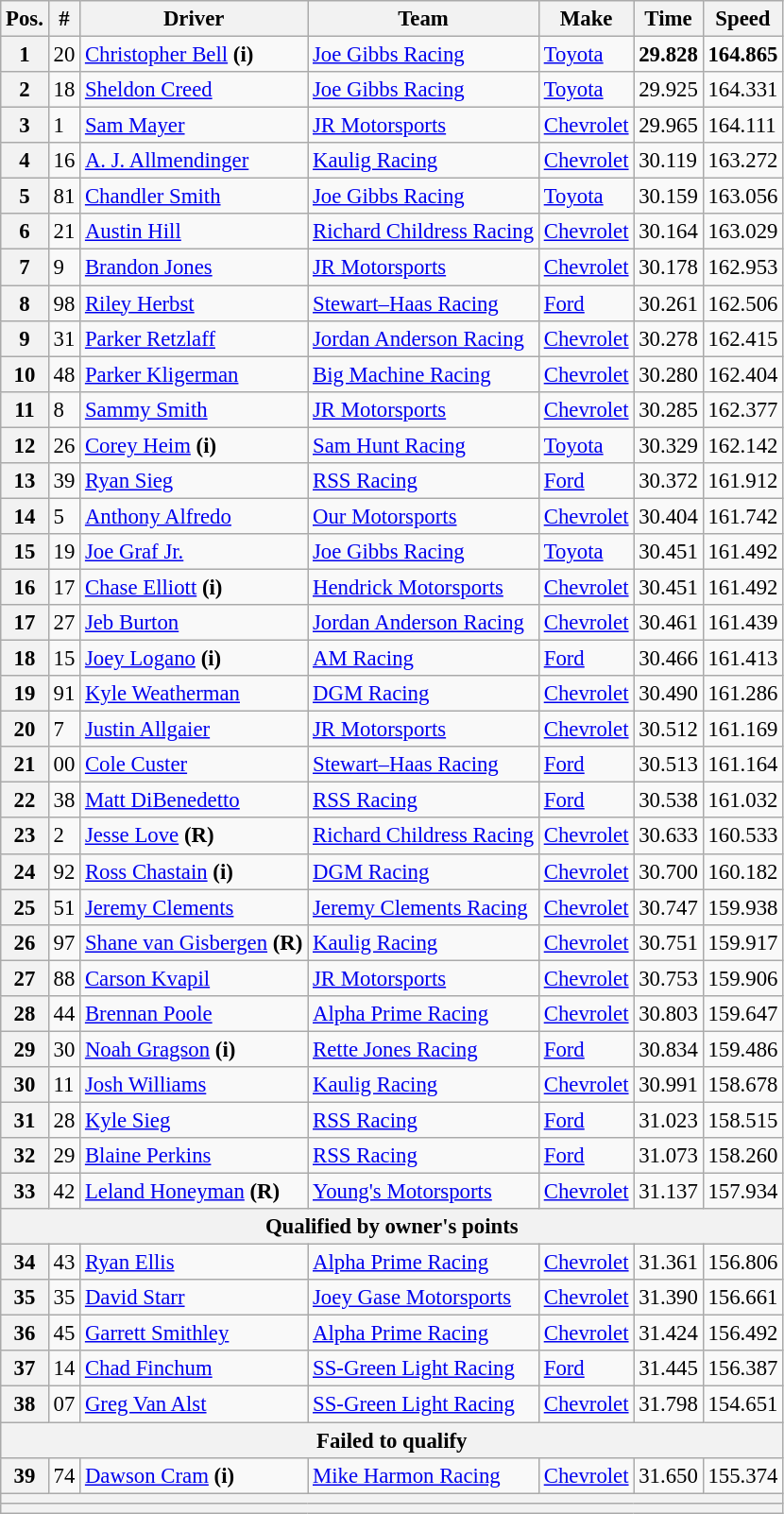<table class="wikitable" style="font-size:95%">
<tr>
<th>Pos.</th>
<th>#</th>
<th>Driver</th>
<th>Team</th>
<th>Make</th>
<th>Time</th>
<th>Speed</th>
</tr>
<tr>
<th>1</th>
<td>20</td>
<td><a href='#'>Christopher Bell</a> <strong>(i)</strong></td>
<td><a href='#'>Joe Gibbs Racing</a></td>
<td><a href='#'>Toyota</a></td>
<td><strong>29.828</strong></td>
<td><strong>164.865</strong></td>
</tr>
<tr>
<th>2</th>
<td>18</td>
<td><a href='#'>Sheldon Creed</a></td>
<td><a href='#'>Joe Gibbs Racing</a></td>
<td><a href='#'>Toyota</a></td>
<td>29.925</td>
<td>164.331</td>
</tr>
<tr>
<th>3</th>
<td>1</td>
<td><a href='#'>Sam Mayer</a></td>
<td><a href='#'>JR Motorsports</a></td>
<td><a href='#'>Chevrolet</a></td>
<td>29.965</td>
<td>164.111</td>
</tr>
<tr>
<th>4</th>
<td>16</td>
<td><a href='#'>A. J. Allmendinger</a></td>
<td><a href='#'>Kaulig Racing</a></td>
<td><a href='#'>Chevrolet</a></td>
<td>30.119</td>
<td>163.272</td>
</tr>
<tr>
<th>5</th>
<td>81</td>
<td><a href='#'>Chandler Smith</a></td>
<td><a href='#'>Joe Gibbs Racing</a></td>
<td><a href='#'>Toyota</a></td>
<td>30.159</td>
<td>163.056</td>
</tr>
<tr>
<th>6</th>
<td>21</td>
<td><a href='#'>Austin Hill</a></td>
<td><a href='#'>Richard Childress Racing</a></td>
<td><a href='#'>Chevrolet</a></td>
<td>30.164</td>
<td>163.029</td>
</tr>
<tr>
<th>7</th>
<td>9</td>
<td><a href='#'>Brandon Jones</a></td>
<td><a href='#'>JR Motorsports</a></td>
<td><a href='#'>Chevrolet</a></td>
<td>30.178</td>
<td>162.953</td>
</tr>
<tr>
<th>8</th>
<td>98</td>
<td><a href='#'>Riley Herbst</a></td>
<td><a href='#'>Stewart–Haas Racing</a></td>
<td><a href='#'>Ford</a></td>
<td>30.261</td>
<td>162.506</td>
</tr>
<tr>
<th>9</th>
<td>31</td>
<td><a href='#'>Parker Retzlaff</a></td>
<td><a href='#'>Jordan Anderson Racing</a></td>
<td><a href='#'>Chevrolet</a></td>
<td>30.278</td>
<td>162.415</td>
</tr>
<tr>
<th>10</th>
<td>48</td>
<td><a href='#'>Parker Kligerman</a></td>
<td><a href='#'>Big Machine Racing</a></td>
<td><a href='#'>Chevrolet</a></td>
<td>30.280</td>
<td>162.404</td>
</tr>
<tr>
<th>11</th>
<td>8</td>
<td><a href='#'>Sammy Smith</a></td>
<td><a href='#'>JR Motorsports</a></td>
<td><a href='#'>Chevrolet</a></td>
<td>30.285</td>
<td>162.377</td>
</tr>
<tr>
<th>12</th>
<td>26</td>
<td><a href='#'>Corey Heim</a> <strong>(i)</strong></td>
<td><a href='#'>Sam Hunt Racing</a></td>
<td><a href='#'>Toyota</a></td>
<td>30.329</td>
<td>162.142</td>
</tr>
<tr>
<th>13</th>
<td>39</td>
<td><a href='#'>Ryan Sieg</a></td>
<td><a href='#'>RSS Racing</a></td>
<td><a href='#'>Ford</a></td>
<td>30.372</td>
<td>161.912</td>
</tr>
<tr>
<th>14</th>
<td>5</td>
<td><a href='#'>Anthony Alfredo</a></td>
<td><a href='#'>Our Motorsports</a></td>
<td><a href='#'>Chevrolet</a></td>
<td>30.404</td>
<td>161.742</td>
</tr>
<tr>
<th>15</th>
<td>19</td>
<td><a href='#'>Joe Graf Jr.</a></td>
<td><a href='#'>Joe Gibbs Racing</a></td>
<td><a href='#'>Toyota</a></td>
<td>30.451</td>
<td>161.492</td>
</tr>
<tr>
<th>16</th>
<td>17</td>
<td><a href='#'>Chase Elliott</a> <strong>(i)</strong></td>
<td><a href='#'>Hendrick Motorsports</a></td>
<td><a href='#'>Chevrolet</a></td>
<td>30.451</td>
<td>161.492</td>
</tr>
<tr>
<th>17</th>
<td>27</td>
<td><a href='#'>Jeb Burton</a></td>
<td><a href='#'>Jordan Anderson Racing</a></td>
<td><a href='#'>Chevrolet</a></td>
<td>30.461</td>
<td>161.439</td>
</tr>
<tr>
<th>18</th>
<td>15</td>
<td><a href='#'>Joey Logano</a> <strong>(i)</strong></td>
<td><a href='#'>AM Racing</a></td>
<td><a href='#'>Ford</a></td>
<td>30.466</td>
<td>161.413</td>
</tr>
<tr>
<th>19</th>
<td>91</td>
<td><a href='#'>Kyle Weatherman</a></td>
<td><a href='#'>DGM Racing</a></td>
<td><a href='#'>Chevrolet</a></td>
<td>30.490</td>
<td>161.286</td>
</tr>
<tr>
<th>20</th>
<td>7</td>
<td><a href='#'>Justin Allgaier</a></td>
<td><a href='#'>JR Motorsports</a></td>
<td><a href='#'>Chevrolet</a></td>
<td>30.512</td>
<td>161.169</td>
</tr>
<tr>
<th>21</th>
<td>00</td>
<td><a href='#'>Cole Custer</a></td>
<td><a href='#'>Stewart–Haas Racing</a></td>
<td><a href='#'>Ford</a></td>
<td>30.513</td>
<td>161.164</td>
</tr>
<tr>
<th>22</th>
<td>38</td>
<td><a href='#'>Matt DiBenedetto</a></td>
<td><a href='#'>RSS Racing</a></td>
<td><a href='#'>Ford</a></td>
<td>30.538</td>
<td>161.032</td>
</tr>
<tr>
<th>23</th>
<td>2</td>
<td><a href='#'>Jesse Love</a> <strong>(R)</strong></td>
<td><a href='#'>Richard Childress Racing</a></td>
<td><a href='#'>Chevrolet</a></td>
<td>30.633</td>
<td>160.533</td>
</tr>
<tr>
<th>24</th>
<td>92</td>
<td><a href='#'>Ross Chastain</a> <strong>(i)</strong></td>
<td><a href='#'>DGM Racing</a></td>
<td><a href='#'>Chevrolet</a></td>
<td>30.700</td>
<td>160.182</td>
</tr>
<tr>
<th>25</th>
<td>51</td>
<td><a href='#'>Jeremy Clements</a></td>
<td><a href='#'>Jeremy Clements Racing</a></td>
<td><a href='#'>Chevrolet</a></td>
<td>30.747</td>
<td>159.938</td>
</tr>
<tr>
<th>26</th>
<td>97</td>
<td><a href='#'>Shane van Gisbergen</a> <strong>(R)</strong></td>
<td><a href='#'>Kaulig Racing</a></td>
<td><a href='#'>Chevrolet</a></td>
<td>30.751</td>
<td>159.917</td>
</tr>
<tr>
<th>27</th>
<td>88</td>
<td><a href='#'>Carson Kvapil</a></td>
<td><a href='#'>JR Motorsports</a></td>
<td><a href='#'>Chevrolet</a></td>
<td>30.753</td>
<td>159.906</td>
</tr>
<tr>
<th>28</th>
<td>44</td>
<td><a href='#'>Brennan Poole</a></td>
<td><a href='#'>Alpha Prime Racing</a></td>
<td><a href='#'>Chevrolet</a></td>
<td>30.803</td>
<td>159.647</td>
</tr>
<tr>
<th>29</th>
<td>30</td>
<td><a href='#'>Noah Gragson</a> <strong>(i)</strong></td>
<td><a href='#'>Rette Jones Racing</a></td>
<td><a href='#'>Ford</a></td>
<td>30.834</td>
<td>159.486</td>
</tr>
<tr>
<th>30</th>
<td>11</td>
<td><a href='#'>Josh Williams</a></td>
<td><a href='#'>Kaulig Racing</a></td>
<td><a href='#'>Chevrolet</a></td>
<td>30.991</td>
<td>158.678</td>
</tr>
<tr>
<th>31</th>
<td>28</td>
<td><a href='#'>Kyle Sieg</a></td>
<td><a href='#'>RSS Racing</a></td>
<td><a href='#'>Ford</a></td>
<td>31.023</td>
<td>158.515</td>
</tr>
<tr>
<th>32</th>
<td>29</td>
<td><a href='#'>Blaine Perkins</a></td>
<td><a href='#'>RSS Racing</a></td>
<td><a href='#'>Ford</a></td>
<td>31.073</td>
<td>158.260</td>
</tr>
<tr>
<th>33</th>
<td>42</td>
<td><a href='#'>Leland Honeyman</a> <strong>(R)</strong></td>
<td><a href='#'>Young's Motorsports</a></td>
<td><a href='#'>Chevrolet</a></td>
<td>31.137</td>
<td>157.934</td>
</tr>
<tr>
<th colspan="7">Qualified by owner's points</th>
</tr>
<tr>
<th>34</th>
<td>43</td>
<td><a href='#'>Ryan Ellis</a></td>
<td><a href='#'>Alpha Prime Racing</a></td>
<td><a href='#'>Chevrolet</a></td>
<td>31.361</td>
<td>156.806</td>
</tr>
<tr>
<th>35</th>
<td>35</td>
<td><a href='#'>David Starr</a></td>
<td><a href='#'>Joey Gase Motorsports</a></td>
<td><a href='#'>Chevrolet</a></td>
<td>31.390</td>
<td>156.661</td>
</tr>
<tr>
<th>36</th>
<td>45</td>
<td><a href='#'>Garrett Smithley</a></td>
<td><a href='#'>Alpha Prime Racing</a></td>
<td><a href='#'>Chevrolet</a></td>
<td>31.424</td>
<td>156.492</td>
</tr>
<tr>
<th>37</th>
<td>14</td>
<td><a href='#'>Chad Finchum</a></td>
<td><a href='#'>SS-Green Light Racing</a></td>
<td><a href='#'>Ford</a></td>
<td>31.445</td>
<td>156.387</td>
</tr>
<tr>
<th>38</th>
<td>07</td>
<td><a href='#'>Greg Van Alst</a></td>
<td><a href='#'>SS-Green Light Racing</a></td>
<td><a href='#'>Chevrolet</a></td>
<td>31.798</td>
<td>154.651</td>
</tr>
<tr>
<th colspan="7">Failed to qualify</th>
</tr>
<tr>
<th>39</th>
<td>74</td>
<td><a href='#'>Dawson Cram</a> <strong>(i)</strong></td>
<td><a href='#'>Mike Harmon Racing</a></td>
<td><a href='#'>Chevrolet</a></td>
<td>31.650</td>
<td>155.374</td>
</tr>
<tr>
<th colspan="7"></th>
</tr>
<tr>
<th colspan="7"></th>
</tr>
</table>
